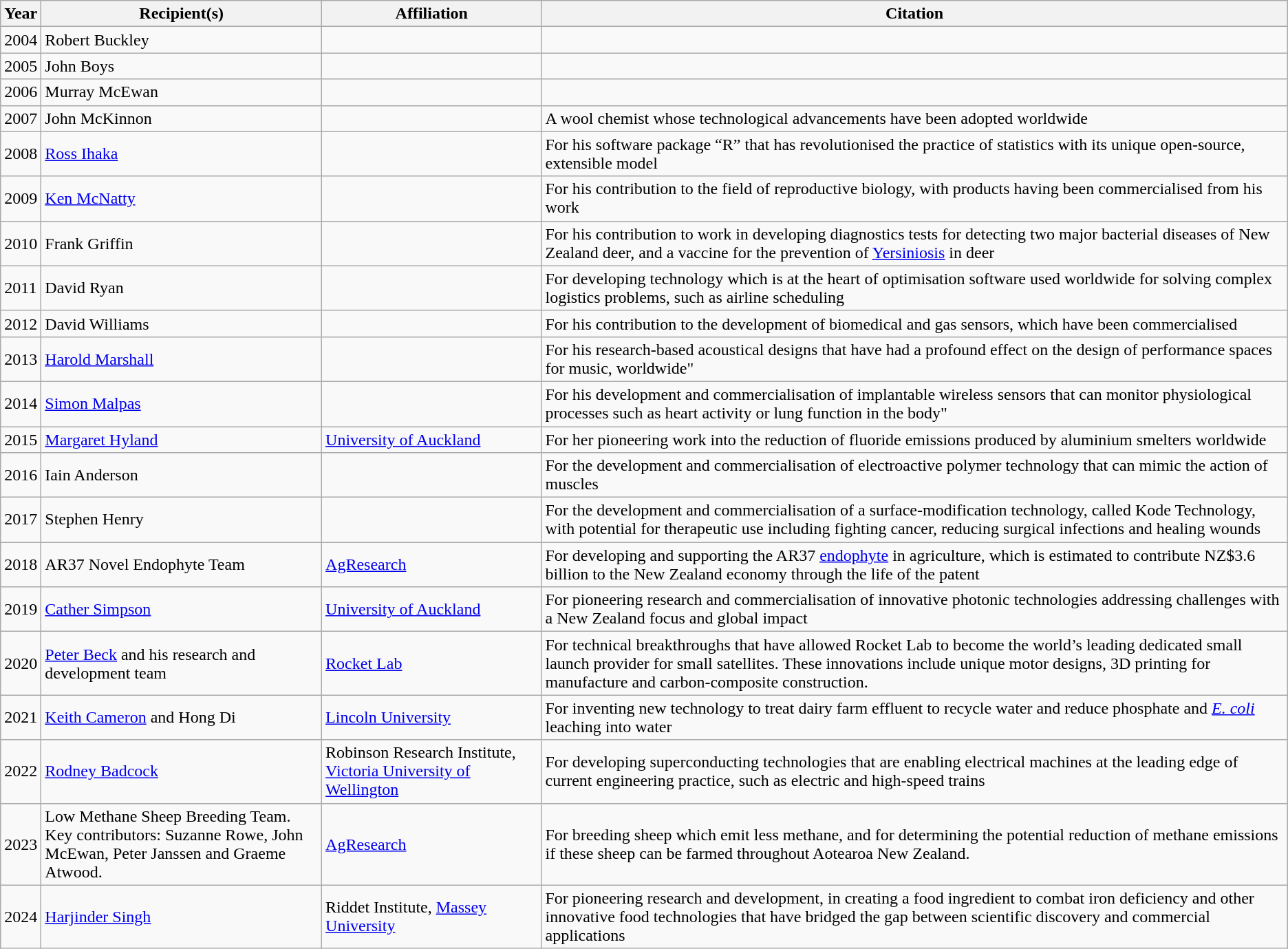<table class="wikitable">
<tr>
<th>Year</th>
<th>Recipient(s)</th>
<th>Affiliation</th>
<th>Citation</th>
</tr>
<tr>
<td>2004</td>
<td>Robert Buckley</td>
<td></td>
<td></td>
</tr>
<tr>
<td>2005</td>
<td>John Boys</td>
<td></td>
<td></td>
</tr>
<tr>
<td>2006</td>
<td>Murray McEwan</td>
<td></td>
<td></td>
</tr>
<tr>
<td>2007</td>
<td>John McKinnon</td>
<td></td>
<td>A wool chemist whose technological advancements have been adopted worldwide</td>
</tr>
<tr>
<td>2008</td>
<td><a href='#'>Ross Ihaka</a></td>
<td></td>
<td>For his software package “R” that has revolutionised the practice of statistics with its unique open-source, extensible model</td>
</tr>
<tr>
<td>2009</td>
<td><a href='#'>Ken McNatty</a></td>
<td></td>
<td>For his contribution to the field of reproductive biology, with products having been commercialised from his work</td>
</tr>
<tr>
<td>2010</td>
<td>Frank Griffin</td>
<td></td>
<td>For his contribution to work in developing diagnostics tests for detecting two major bacterial diseases of New Zealand deer, and a vaccine for the prevention of <a href='#'>Yersiniosis</a> in deer</td>
</tr>
<tr>
<td>2011</td>
<td>David Ryan</td>
<td></td>
<td>For developing technology which is at the heart of optimisation software used worldwide for solving complex logistics problems, such as airline scheduling</td>
</tr>
<tr>
<td>2012</td>
<td>David Williams</td>
<td></td>
<td>For his contribution to the development of biomedical and gas sensors, which have been commercialised</td>
</tr>
<tr>
<td>2013</td>
<td><a href='#'>Harold Marshall</a></td>
<td></td>
<td>For his research-based acoustical designs that have had a profound effect on the design of performance spaces for music, worldwide"</td>
</tr>
<tr>
<td>2014</td>
<td><a href='#'>Simon Malpas</a></td>
<td></td>
<td>For his development and commercialisation of implantable wireless sensors that can monitor physiological processes such as heart activity or lung function in the body"</td>
</tr>
<tr>
<td>2015</td>
<td><a href='#'>Margaret Hyland</a></td>
<td><a href='#'>University of Auckland</a></td>
<td>For her pioneering work into the reduction of fluoride emissions produced by aluminium smelters worldwide</td>
</tr>
<tr>
<td>2016</td>
<td>Iain Anderson</td>
<td></td>
<td>For the development and commercialisation of electroactive polymer technology that can mimic the action of muscles</td>
</tr>
<tr>
<td>2017</td>
<td>Stephen Henry</td>
<td></td>
<td>For the development and commercialisation of a surface-modification technology, called Kode Technology, with potential for therapeutic use including fighting cancer, reducing surgical infections and healing wounds</td>
</tr>
<tr>
<td>2018</td>
<td>AR37 Novel Endophyte Team</td>
<td><a href='#'>AgResearch</a></td>
<td>For developing and supporting the AR37 <a href='#'>endophyte</a> in agriculture, which is estimated to contribute NZ$3.6 billion to the New Zealand economy through the life of the patent</td>
</tr>
<tr>
<td>2019</td>
<td><a href='#'>Cather Simpson</a></td>
<td><a href='#'>University of Auckland</a></td>
<td>For pioneering research and commercialisation of innovative photonic technologies addressing challenges with a New Zealand focus and global impact</td>
</tr>
<tr>
<td>2020</td>
<td><a href='#'>Peter Beck</a> and his research and development team</td>
<td><a href='#'>Rocket Lab</a></td>
<td>For technical breakthroughs that have allowed Rocket Lab to become the world’s leading dedicated small launch provider for small satellites. These innovations include unique motor designs, 3D printing for manufacture and carbon-composite construction.</td>
</tr>
<tr>
<td>2021</td>
<td><a href='#'>Keith Cameron</a> and Hong Di</td>
<td><a href='#'>Lincoln University</a></td>
<td>For inventing new technology to treat dairy farm effluent to recycle water and reduce phosphate and <em><a href='#'>E. coli</a></em> leaching into water</td>
</tr>
<tr>
<td>2022</td>
<td><a href='#'>Rodney Badcock</a></td>
<td>Robinson Research Institute, <a href='#'>Victoria University of Wellington</a></td>
<td>For developing superconducting technologies that are enabling electrical machines at the leading edge of current engineering practice, such as electric  and high-speed trains</td>
</tr>
<tr>
<td>2023</td>
<td>Low Methane Sheep Breeding Team.<br>Key contributors: Suzanne Rowe, John McEwan, Peter Janssen and Graeme Atwood.</td>
<td><a href='#'>AgResearch</a></td>
<td>For breeding sheep which emit less methane, and for determining the potential reduction of methane emissions if these sheep can be farmed throughout Aotearoa New Zealand.</td>
</tr>
<tr>
<td>2024</td>
<td><a href='#'>Harjinder Singh</a></td>
<td>Riddet Institute, <a href='#'>Massey University</a></td>
<td>For pioneering research and development, in creating a food ingredient to combat iron deficiency and other innovative food technologies that have bridged the gap between scientific discovery and commercial applications</td>
</tr>
</table>
